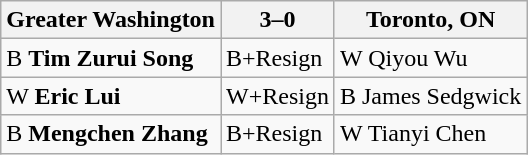<table class="wikitable">
<tr>
<th>Greater Washington</th>
<th>3–0</th>
<th>Toronto, ON</th>
</tr>
<tr>
<td>B <strong>Tim Zurui Song</strong></td>
<td>B+Resign</td>
<td>W Qiyou Wu</td>
</tr>
<tr>
<td>W <strong>Eric Lui</strong></td>
<td>W+Resign</td>
<td>B James Sedgwick</td>
</tr>
<tr>
<td>B <strong>Mengchen Zhang</strong></td>
<td>B+Resign</td>
<td>W Tianyi Chen</td>
</tr>
</table>
